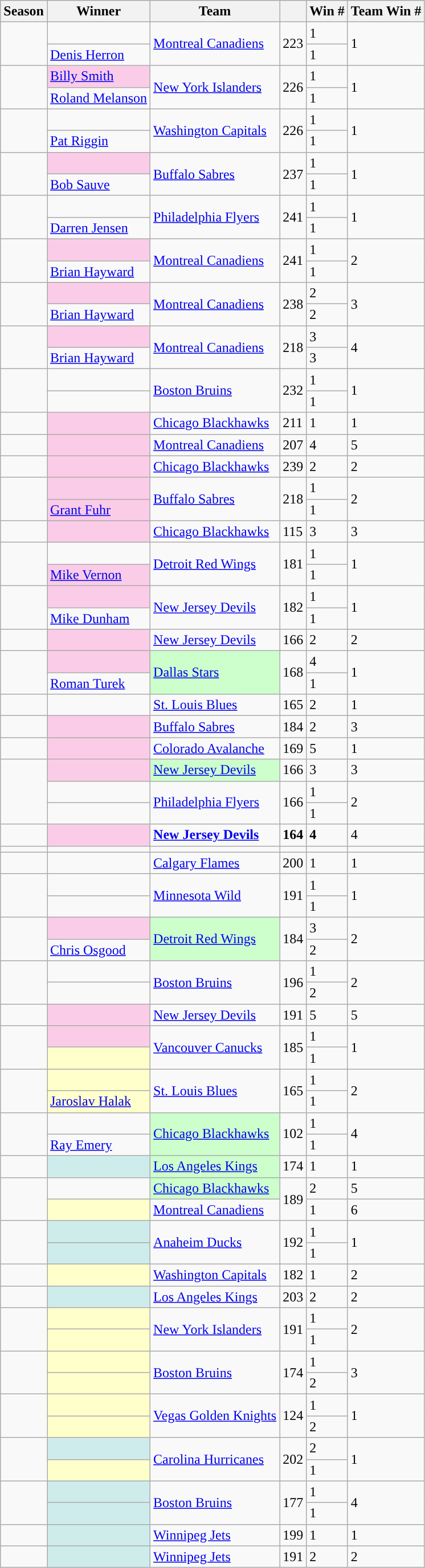<table class="wikitable sortable">
<tr>
<th scope="col">Season</th>
<th scope="col">Winner</th>
<th scope="col">Team</th>
<th scope="col"></th>
<th scope="col">Win #</th>
<th scope="col">Team Win #</th>
</tr>
<tr>
<td rowspan=2></td>
<td></td>
<td rowspan=2><a href='#'>Montreal Canadiens</a></td>
<td rowspan=2>223</td>
<td>1</td>
<td rowspan="2">1</td>
</tr>
<tr>
<td><a href='#'>Denis Herron</a></td>
<td>1</td>
</tr>
<tr>
<td rowspan=2></td>
<td bgcolor="#FBCCE7"><a href='#'>Billy Smith</a></td>
<td rowspan=2><a href='#'>New York Islanders</a></td>
<td rowspan=2>226</td>
<td>1</td>
<td rowspan="2">1</td>
</tr>
<tr>
<td><a href='#'>Roland Melanson</a></td>
<td>1</td>
</tr>
<tr>
<td rowspan=2></td>
<td></td>
<td rowspan=2><a href='#'>Washington Capitals</a></td>
<td rowspan=2>226</td>
<td>1</td>
<td rowspan="2">1</td>
</tr>
<tr>
<td><a href='#'>Pat Riggin</a></td>
<td>1</td>
</tr>
<tr>
<td rowspan=2></td>
<td bgcolor="#FBCCE7"></td>
<td rowspan=2><a href='#'>Buffalo Sabres</a></td>
<td rowspan=2>237</td>
<td>1</td>
<td rowspan="2">1</td>
</tr>
<tr>
<td><a href='#'>Bob Sauve</a></td>
<td>1</td>
</tr>
<tr>
<td rowspan=2></td>
<td></td>
<td rowspan=2><a href='#'>Philadelphia Flyers</a></td>
<td rowspan=2>241</td>
<td>1</td>
<td rowspan="2">1</td>
</tr>
<tr>
<td><a href='#'>Darren Jensen</a></td>
<td>1</td>
</tr>
<tr>
<td rowspan=2></td>
<td bgcolor="#FBCCE7"></td>
<td rowspan=2><a href='#'>Montreal Canadiens</a></td>
<td rowspan=2>241</td>
<td>1</td>
<td rowspan="2">2</td>
</tr>
<tr>
<td><a href='#'>Brian Hayward</a></td>
<td>1</td>
</tr>
<tr>
<td rowspan=2></td>
<td bgcolor="#FBCCE7"></td>
<td rowspan=2><a href='#'>Montreal Canadiens</a></td>
<td rowspan=2>238</td>
<td>2</td>
<td rowspan="2">3</td>
</tr>
<tr>
<td><a href='#'>Brian Hayward</a></td>
<td>2</td>
</tr>
<tr>
<td rowspan=2></td>
<td bgcolor="#FBCCE7"></td>
<td rowspan=2><a href='#'>Montreal Canadiens</a></td>
<td rowspan=2>218</td>
<td>3</td>
<td rowspan="2">4</td>
</tr>
<tr>
<td><a href='#'>Brian Hayward</a></td>
<td>3</td>
</tr>
<tr>
<td rowspan=2></td>
<td></td>
<td rowspan=2><a href='#'>Boston Bruins</a></td>
<td rowspan=2>232</td>
<td>1</td>
<td rowspan="2">1</td>
</tr>
<tr>
<td></td>
<td>1</td>
</tr>
<tr>
<td></td>
<td bgcolor="#FBCCE7"></td>
<td><a href='#'>Chicago Blackhawks</a></td>
<td>211</td>
<td>1</td>
<td>1</td>
</tr>
<tr>
<td></td>
<td bgcolor="#FBCCE7"></td>
<td><a href='#'>Montreal Canadiens</a></td>
<td>207</td>
<td>4</td>
<td>5</td>
</tr>
<tr>
<td></td>
<td bgcolor="#FBCCE7"></td>
<td><a href='#'>Chicago Blackhawks</a></td>
<td>239</td>
<td>2</td>
<td>2</td>
</tr>
<tr>
<td rowspan=2></td>
<td bgcolor="#FBCCE7"></td>
<td rowspan=2><a href='#'>Buffalo Sabres</a></td>
<td rowspan=2>218</td>
<td>1</td>
<td rowspan="2">2</td>
</tr>
<tr>
<td bgcolor="#FBCCE7"><a href='#'>Grant Fuhr</a></td>
<td>1</td>
</tr>
<tr>
<td></td>
<td bgcolor="#FBCCE7"></td>
<td><a href='#'>Chicago Blackhawks</a></td>
<td>115</td>
<td>3</td>
<td>3</td>
</tr>
<tr>
<td rowspan=2></td>
<td></td>
<td rowspan=2><a href='#'>Detroit Red Wings</a></td>
<td rowspan=2>181</td>
<td>1</td>
<td rowspan="2">1</td>
</tr>
<tr>
<td bgcolor="#FBCCE7"><a href='#'>Mike Vernon</a></td>
<td>1</td>
</tr>
<tr>
<td rowspan=2></td>
<td bgcolor="#FBCCE7"></td>
<td rowspan=2><a href='#'>New Jersey Devils</a></td>
<td rowspan=2>182</td>
<td>1</td>
<td rowspan="2">1</td>
</tr>
<tr>
<td><a href='#'>Mike Dunham</a></td>
<td>1</td>
</tr>
<tr>
<td></td>
<td bgcolor="#FBCCE7"></td>
<td><a href='#'>New Jersey Devils</a></td>
<td>166</td>
<td>2</td>
<td>2</td>
</tr>
<tr>
<td rowspan=2></td>
<td bgcolor="#FBCCE7"></td>
<td rowspan=2 bgcolor="#ccffcc"><a href='#'>Dallas Stars</a></td>
<td rowspan=2>168</td>
<td>4</td>
<td rowspan="2">1</td>
</tr>
<tr>
<td><a href='#'>Roman Turek</a></td>
<td>1</td>
</tr>
<tr>
<td></td>
<td></td>
<td><a href='#'>St. Louis Blues</a></td>
<td>165</td>
<td>2</td>
<td>1</td>
</tr>
<tr>
<td></td>
<td bgcolor="#FBCCE7"></td>
<td><a href='#'>Buffalo Sabres</a></td>
<td>184</td>
<td>2</td>
<td>3</td>
</tr>
<tr>
<td></td>
<td bgcolor="#FBCCE7"></td>
<td><a href='#'>Colorado Avalanche</a></td>
<td>169</td>
<td>5</td>
<td>1</td>
</tr>
<tr>
<td rowspan=3></td>
<td bgcolor="#FBCCE7"></td>
<td bgcolor="#ccffcc"><a href='#'>New Jersey Devils</a></td>
<td>166</td>
<td>3</td>
<td>3</td>
</tr>
<tr>
<td></td>
<td rowspan=2><a href='#'>Philadelphia Flyers</a></td>
<td rowspan=2>166</td>
<td>1</td>
<td rowspan=2>2</td>
</tr>
<tr>
<td></td>
<td>1</td>
</tr>
<tr>
<td><strong></strong></td>
<td bgcolor="#FBCCE7"><strong></strong></td>
<td><strong><a href='#'>New Jersey Devils</a></strong></td>
<td><strong>164</strong></td>
<td><strong>4</strong></td>
<td>4</td>
</tr>
<tr>
<td></td>
<td></td>
<td></td>
<td></td>
<td></td>
<td></td>
</tr>
<tr>
<td></td>
<td></td>
<td><a href='#'>Calgary Flames</a></td>
<td>200</td>
<td>1</td>
<td>1</td>
</tr>
<tr>
<td rowspan=2></td>
<td></td>
<td rowspan=2><a href='#'>Minnesota Wild</a></td>
<td rowspan=2>191</td>
<td>1</td>
<td rowspan="2">1</td>
</tr>
<tr>
<td></td>
<td>1</td>
</tr>
<tr>
<td rowspan=2></td>
<td bgcolor="#FBCCE7"></td>
<td rowspan=2 bgcolor="#ccffcc"><a href='#'>Detroit Red Wings</a></td>
<td rowspan=2>184</td>
<td>3</td>
<td rowspan="2">2</td>
</tr>
<tr>
<td><a href='#'>Chris Osgood</a></td>
<td>2</td>
</tr>
<tr>
<td rowspan=2></td>
<td></td>
<td rowspan=2><a href='#'>Boston Bruins</a></td>
<td rowspan=2>196</td>
<td>1</td>
<td rowspan=2>2</td>
</tr>
<tr>
<td></td>
<td>2</td>
</tr>
<tr>
<td></td>
<td bgcolor="#FBCCE7"></td>
<td><a href='#'>New Jersey Devils</a></td>
<td>191</td>
<td>5</td>
<td>5</td>
</tr>
<tr>
<td rowspan=2></td>
<td bgcolor="#FBCCE7"></td>
<td rowspan=2><a href='#'>Vancouver Canucks</a></td>
<td rowspan=2>185</td>
<td>1</td>
<td rowspan=2>1</td>
</tr>
<tr>
<td bgcolor="#ffffcc"></td>
<td>1</td>
</tr>
<tr>
<td rowspan=2></td>
<td bgcolor="#ffffcc"></td>
<td rowspan=2><a href='#'>St. Louis Blues</a></td>
<td rowspan=2>165</td>
<td>1</td>
<td rowspan=2>2</td>
</tr>
<tr>
<td bgcolor="#ffffcc"><a href='#'>Jaroslav Halak</a></td>
<td>1</td>
</tr>
<tr>
<td rowspan=2></td>
<td></td>
<td rowspan=2 bgcolor="#ccffcc"><a href='#'>Chicago Blackhawks</a></td>
<td rowspan=2>102</td>
<td>1</td>
<td rowspan="2">4</td>
</tr>
<tr>
<td><a href='#'>Ray Emery</a></td>
<td>1</td>
</tr>
<tr>
<td></td>
<td bgcolor="#CFECEC"></td>
<td bgcolor="#ccffcc"><a href='#'>Los Angeles Kings</a></td>
<td>174</td>
<td>1</td>
<td>1</td>
</tr>
<tr>
<td rowspan=2></td>
<td></td>
<td bgcolor="#ccffcc"><a href='#'>Chicago Blackhawks</a></td>
<td rowspan=2>189</td>
<td>2</td>
<td>5</td>
</tr>
<tr>
<td bgcolor="#ffffcc"></td>
<td><a href='#'>Montreal Canadiens</a></td>
<td>1</td>
<td>6</td>
</tr>
<tr>
<td rowspan=2></td>
<td bgcolor="#CFECEC"></td>
<td rowspan=2><a href='#'>Anaheim Ducks</a></td>
<td rowspan=2>192</td>
<td>1</td>
<td rowspan=2>1</td>
</tr>
<tr>
<td bgcolor="#CFECEC"></td>
<td>1</td>
</tr>
<tr>
<td></td>
<td bgcolor="#ffffcc"></td>
<td><a href='#'>Washington Capitals</a></td>
<td>182</td>
<td>1</td>
<td>2</td>
</tr>
<tr>
<td></td>
<td bgcolor="#CFECEC"></td>
<td><a href='#'>Los Angeles Kings</a></td>
<td>203</td>
<td>2</td>
<td>2</td>
</tr>
<tr>
<td rowspan=2></td>
<td bgcolor="#ffffcc"></td>
<td rowspan=2><a href='#'>New York Islanders</a></td>
<td rowspan=2>191</td>
<td>1</td>
<td rowspan=2>2</td>
</tr>
<tr>
<td bgcolor="#ffffcc"></td>
<td>1</td>
</tr>
<tr>
<td rowspan=2></td>
<td bgcolor="#ffffcc"></td>
<td rowspan=2><a href='#'>Boston Bruins</a></td>
<td rowspan=2>174</td>
<td>1</td>
<td rowspan=2>3</td>
</tr>
<tr>
<td bgcolor="#ffffcc"></td>
<td>2</td>
</tr>
<tr>
<td rowspan=2></td>
<td bgcolor="#ffffcc"></td>
<td rowspan=2><a href='#'>Vegas Golden Knights</a></td>
<td rowspan=2>124</td>
<td>1</td>
<td rowspan=2>1</td>
</tr>
<tr>
<td bgcolor="#ffffcc"></td>
<td>2</td>
</tr>
<tr>
<td rowspan=2></td>
<td bgcolor="#CFECEC"></td>
<td rowspan=2><a href='#'>Carolina Hurricanes</a></td>
<td rowspan=2>202</td>
<td>2</td>
<td rowspan=2>1</td>
</tr>
<tr>
<td bgcolor="#ffffcc"></td>
<td>1</td>
</tr>
<tr>
<td rowspan=2></td>
<td bgcolor="#CFECEC"></td>
<td rowspan=2><a href='#'>Boston Bruins</a></td>
<td rowspan=2>177</td>
<td>1</td>
<td rowspan=2>4</td>
</tr>
<tr>
<td bgcolor="#CFECEC"></td>
<td>1</td>
</tr>
<tr>
<td></td>
<td bgcolor="#CFECEC"></td>
<td><a href='#'>Winnipeg Jets</a></td>
<td>199</td>
<td>1</td>
<td>1</td>
</tr>
<tr>
<td></td>
<td bgcolor="#CFECEC"></td>
<td><a href='#'>Winnipeg Jets</a></td>
<td>191</td>
<td>2</td>
<td>2</td>
</tr>
</table>
